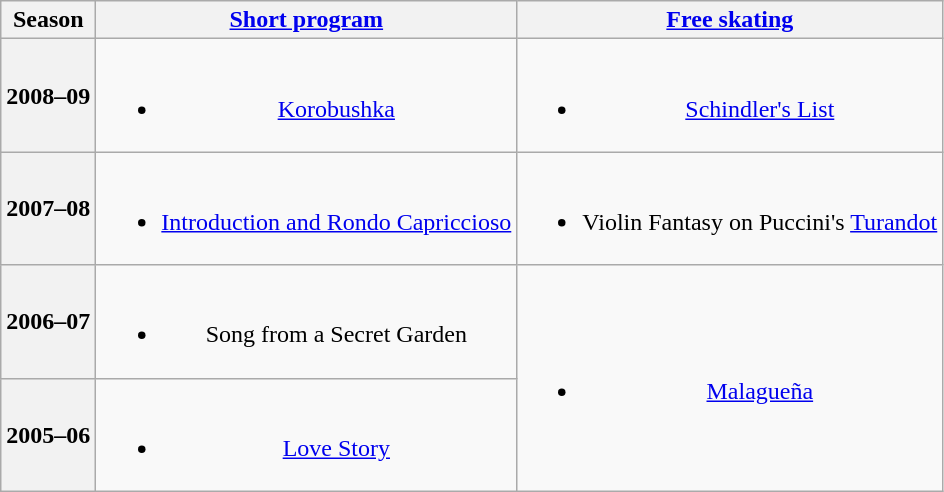<table class=wikitable style=text-align:center>
<tr>
<th>Season</th>
<th><a href='#'>Short program</a></th>
<th><a href='#'>Free skating</a></th>
</tr>
<tr>
<th>2008–09 <br> </th>
<td><br><ul><li><a href='#'>Korobushka</a> <br></li></ul></td>
<td><br><ul><li><a href='#'>Schindler's List</a> <br></li></ul></td>
</tr>
<tr>
<th>2007–08 <br> </th>
<td><br><ul><li><a href='#'>Introduction and Rondo Capriccioso</a> <br></li></ul></td>
<td><br><ul><li>Violin Fantasy on Puccini's <a href='#'>Turandot</a> <br></li></ul></td>
</tr>
<tr>
<th>2006–07 <br> </th>
<td><br><ul><li>Song from a Secret Garden <br></li></ul></td>
<td rowspan=2><br><ul><li><a href='#'>Malagueña</a> <br></li></ul></td>
</tr>
<tr>
<th>2005–06 <br> </th>
<td><br><ul><li><a href='#'>Love Story</a> <br></li></ul></td>
</tr>
</table>
